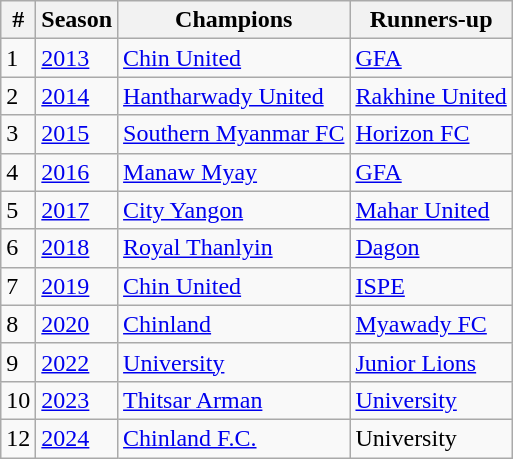<table class=wikitable>
<tr>
<th>#</th>
<th>Season</th>
<th>Champions</th>
<th>Runners-up</th>
</tr>
<tr>
<td>1</td>
<td><a href='#'>2013</a></td>
<td><a href='#'>Chin United</a></td>
<td><a href='#'>GFA</a></td>
</tr>
<tr>
<td>2</td>
<td><a href='#'>2014</a></td>
<td><a href='#'>Hantharwady United</a></td>
<td><a href='#'>Rakhine United</a></td>
</tr>
<tr>
<td>3</td>
<td><a href='#'>2015</a></td>
<td><a href='#'>Southern Myanmar FC</a></td>
<td><a href='#'>Horizon FC</a></td>
</tr>
<tr>
<td>4</td>
<td><a href='#'>2016</a></td>
<td><a href='#'>Manaw Myay</a></td>
<td><a href='#'>GFA</a></td>
</tr>
<tr>
<td>5</td>
<td><a href='#'>2017</a></td>
<td><a href='#'>City Yangon</a></td>
<td><a href='#'>Mahar United</a></td>
</tr>
<tr>
<td>6</td>
<td><a href='#'>2018</a></td>
<td><a href='#'>Royal Thanlyin</a></td>
<td><a href='#'>Dagon</a></td>
</tr>
<tr>
<td>7</td>
<td><a href='#'>2019</a></td>
<td><a href='#'>Chin United</a></td>
<td><a href='#'>ISPE</a></td>
</tr>
<tr>
<td>8</td>
<td><a href='#'>2020</a></td>
<td><a href='#'>Chinland</a></td>
<td><a href='#'>Myawady FC</a></td>
</tr>
<tr>
<td>9</td>
<td><a href='#'>2022</a></td>
<td><a href='#'>University</a></td>
<td><a href='#'>Junior Lions</a></td>
</tr>
<tr>
<td>10</td>
<td><a href='#'>2023</a></td>
<td><a href='#'>Thitsar Arman</a></td>
<td><a href='#'>University</a></td>
</tr>
<tr>
<td>12</td>
<td><a href='#'>2024</a></td>
<td><a href='#'>Chinland F.C.</a></td>
<td>University</td>
</tr>
</table>
